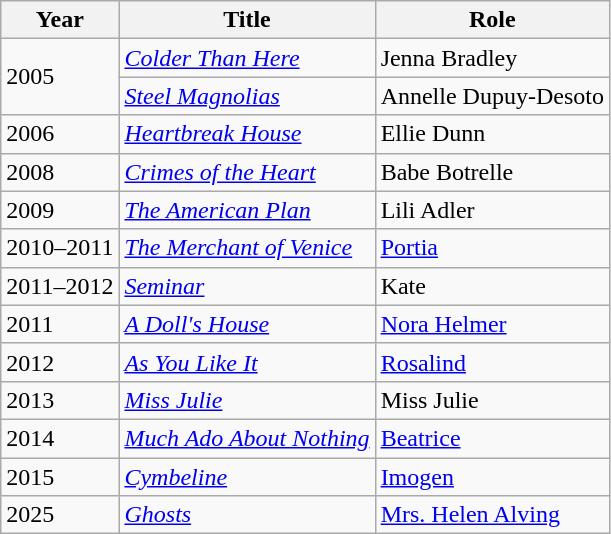<table class="wikitable sortable">
<tr>
<th>Year</th>
<th>Title</th>
<th>Role</th>
</tr>
<tr>
<td rowspan="2">2005</td>
<td><em><a href='#'>Colder Than Here</a></em></td>
<td>Jenna Bradley</td>
</tr>
<tr>
<td><em><a href='#'>Steel Magnolias</a></em></td>
<td>Annelle Dupuy-Desoto</td>
</tr>
<tr>
<td>2006</td>
<td><em><a href='#'>Heartbreak House</a></em></td>
<td>Ellie Dunn</td>
</tr>
<tr>
<td>2008</td>
<td><em><a href='#'>Crimes of the Heart</a></em></td>
<td>Babe Botrelle</td>
</tr>
<tr>
<td>2009</td>
<td><em><a href='#'>The American Plan</a></em></td>
<td>Lili Adler</td>
</tr>
<tr>
<td>2010–2011</td>
<td><em><a href='#'>The Merchant of Venice</a></em></td>
<td><a href='#'>Portia</a></td>
</tr>
<tr>
<td>2011–2012</td>
<td><em><a href='#'>Seminar</a></em></td>
<td>Kate</td>
</tr>
<tr>
<td>2011</td>
<td><em><a href='#'>A Doll's House</a></em></td>
<td><a href='#'>Nora Helmer</a></td>
</tr>
<tr>
<td>2012</td>
<td><em><a href='#'>As You Like It</a></em></td>
<td><a href='#'>Rosalind</a></td>
</tr>
<tr>
<td>2013</td>
<td><em><a href='#'>Miss Julie</a></em></td>
<td>Miss Julie</td>
</tr>
<tr>
<td>2014</td>
<td><em><a href='#'>Much Ado About Nothing</a></em></td>
<td><a href='#'>Beatrice</a></td>
</tr>
<tr>
<td>2015</td>
<td><em><a href='#'>Cymbeline</a></em></td>
<td><a href='#'>Imogen</a></td>
</tr>
<tr>
<td>2025</td>
<td><em><a href='#'>Ghosts</a></em></td>
<td><a href='#'>Mrs. Helen Alving</a></td>
</tr>
</table>
